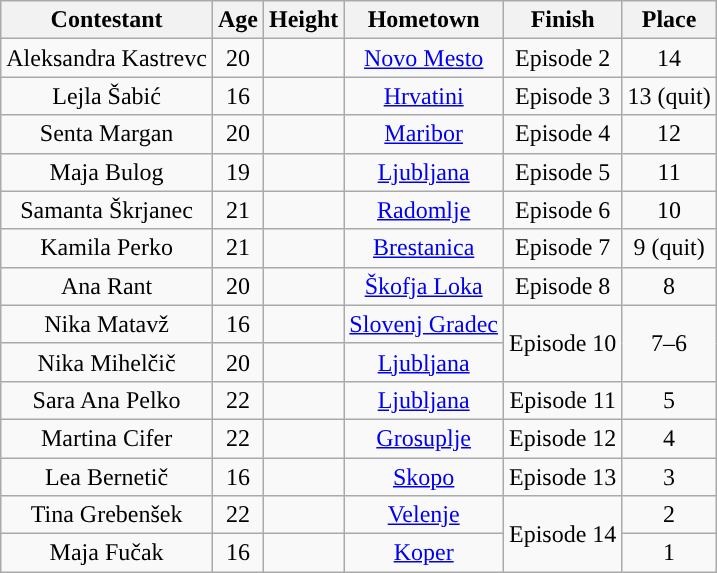<table class="wikitable sortable" style="text-align:center;">
<tr>
<th>Contestant</th>
<th>Age</th>
<th>Height</th>
<th>Hometown</th>
<th>Finish</th>
<th>Place</th>
</tr>
<tr>
<td>Aleksandra Kastrevc</td>
<td>20</td>
<td></td>
<td><a href='#'>Novo Mesto</a></td>
<td>Episode 2</td>
<td>14</td>
</tr>
<tr>
<td>Lejla Šabić</td>
<td>16</td>
<td></td>
<td><a href='#'>Hrvatini</a></td>
<td>Episode 3</td>
<td>13 (quit)</td>
</tr>
<tr>
<td>Senta Margan</td>
<td>20</td>
<td></td>
<td><a href='#'>Maribor</a></td>
<td>Episode 4</td>
<td>12</td>
</tr>
<tr>
<td>Maja Bulog</td>
<td>19</td>
<td></td>
<td><a href='#'>Ljubljana</a></td>
<td>Episode 5</td>
<td>11</td>
</tr>
<tr>
<td>Samanta Škrjanec</td>
<td>21</td>
<td></td>
<td><a href='#'>Radomlje</a></td>
<td>Episode 6</td>
<td>10</td>
</tr>
<tr>
<td>Kamila Perko</td>
<td>21</td>
<td></td>
<td><a href='#'>Brestanica</a></td>
<td>Episode 7</td>
<td>9 (quit)</td>
</tr>
<tr>
<td>Ana Rant</td>
<td>20</td>
<td></td>
<td><a href='#'>Škofja Loka</a></td>
<td>Episode 8</td>
<td>8</td>
</tr>
<tr>
<td>Nika Matavž</td>
<td>16</td>
<td></td>
<td><a href='#'>Slovenj Gradec</a></td>
<td rowspan="2">Episode 10</td>
<td rowspan="2">7–6</td>
</tr>
<tr>
<td>Nika Mihelčič</td>
<td>20</td>
<td></td>
<td><a href='#'>Ljubljana</a></td>
</tr>
<tr>
<td>Sara Ana Pelko</td>
<td>22</td>
<td></td>
<td><a href='#'>Ljubljana</a></td>
<td>Episode 11</td>
<td>5</td>
</tr>
<tr>
<td>Martina Cifer</td>
<td>22</td>
<td></td>
<td><a href='#'>Grosuplje</a></td>
<td>Episode 12</td>
<td>4</td>
</tr>
<tr>
<td>Lea Bernetič</td>
<td>16</td>
<td></td>
<td><a href='#'>Skopo</a></td>
<td>Episode 13</td>
<td>3</td>
</tr>
<tr>
<td>Tina Grebenšek</td>
<td>22</td>
<td></td>
<td><a href='#'>Velenje</a></td>
<td rowspan="2">Episode 14</td>
<td>2</td>
</tr>
<tr>
<td>Maja Fučak</td>
<td>16</td>
<td></td>
<td><a href='#'>Koper</a></td>
<td>1</td>
</tr>
</table>
